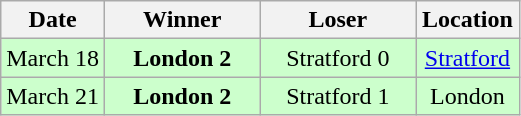<table class="wikitable">
<tr>
<th width="20%">Date</th>
<th width="30%">Winner</th>
<th width="30%">Loser</th>
<th width="20%">Location</th>
</tr>
<tr align="center" bgcolor="#CCFFCC">
<td align="left">March 18</td>
<td><strong>London 2</strong></td>
<td>Stratford 0</td>
<td><a href='#'>Stratford</a></td>
</tr>
<tr align="center" bgcolor="#CCFFCC">
<td align="left">March 21</td>
<td><strong>London 2</strong></td>
<td>Stratford 1</td>
<td>London</td>
</tr>
</table>
